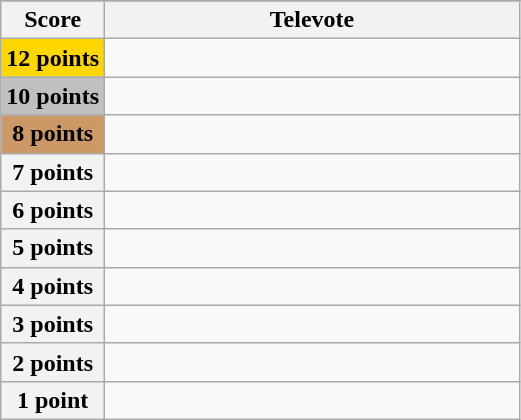<table class="wikitable">
<tr>
</tr>
<tr>
<th scope="col" width="20%">Score</th>
<th scope="col" width="80%">Televote</th>
</tr>
<tr>
<th scope="row" style="Background:gold">12 points</th>
<td></td>
</tr>
<tr>
<th scope="row" style="background:silver">10 points</th>
<td></td>
</tr>
<tr>
<th scope="row" style="background:#CC9966">8 points</th>
<td></td>
</tr>
<tr>
<th scope="row">7 points</th>
<td></td>
</tr>
<tr>
<th scope="row">6 points</th>
<td></td>
</tr>
<tr>
<th scope="row">5 points</th>
<td></td>
</tr>
<tr>
<th scope="row">4 points</th>
<td></td>
</tr>
<tr>
<th scope="row">3 points</th>
<td></td>
</tr>
<tr>
<th scope="row">2 points</th>
<td></td>
</tr>
<tr>
<th scope="row">1 point</th>
<td></td>
</tr>
</table>
